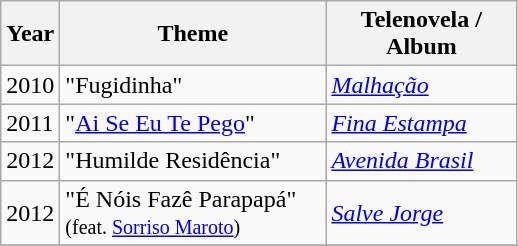<table class="wikitable">
<tr>
<th width="15">Year</th>
<th width="170">Theme</th>
<th width="120">Telenovela / Album</th>
</tr>
<tr>
<td>2010</td>
<td>"Fugidinha"</td>
<td><em><a href='#'>Malhação</a></em></td>
</tr>
<tr>
<td>2011</td>
<td>"<a href='#'>Ai Se Eu Te Pego</a>"</td>
<td><em><a href='#'>Fina Estampa</a></em></td>
</tr>
<tr>
<td>2012</td>
<td>"Humilde Residência"</td>
<td><em><a href='#'>Avenida Brasil</a></em></td>
</tr>
<tr>
<td>2012</td>
<td>"É Nóis Fazê Parapapá" <br><small>(feat. <a href='#'>Sorriso Maroto</a>)</small></td>
<td><em><a href='#'>Salve Jorge</a></em></td>
</tr>
<tr>
</tr>
</table>
